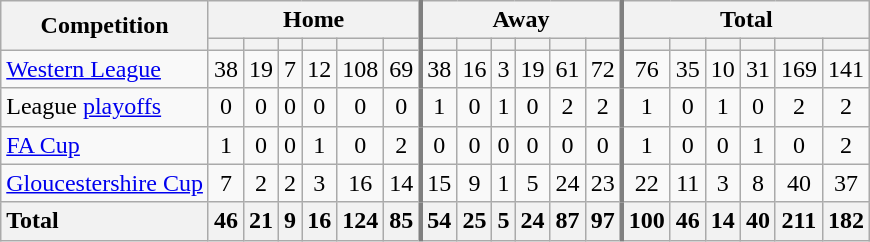<table class="wikitable" style="text-align:center;">
<tr>
<th rowspan="2">Competition</th>
<th colspan="6" style="border-right:3px solid grey;">Home</th>
<th colspan="6" style="border-right:3px solid grey;">Away</th>
<th colspan="6">Total</th>
</tr>
<tr>
<th></th>
<th></th>
<th></th>
<th></th>
<th></th>
<th style="border-right:3px solid grey;"></th>
<th></th>
<th></th>
<th></th>
<th></th>
<th></th>
<th style="border-right:3px solid grey;"></th>
<th></th>
<th></th>
<th></th>
<th></th>
<th></th>
<th></th>
</tr>
<tr>
<td style="text-align:left;"><a href='#'>Western League</a></td>
<td>38</td>
<td>19</td>
<td>7</td>
<td>12</td>
<td>108</td>
<td style="border-right:3px solid grey;">69</td>
<td>38</td>
<td>16</td>
<td>3</td>
<td>19</td>
<td>61</td>
<td style="border-right:3px solid grey;">72</td>
<td>76</td>
<td>35</td>
<td>10</td>
<td>31</td>
<td>169</td>
<td>141</td>
</tr>
<tr>
<td style="text-align:left;">League <a href='#'>playoffs</a></td>
<td>0</td>
<td>0</td>
<td>0</td>
<td>0</td>
<td>0</td>
<td style="border-right:3px solid grey;">0</td>
<td>1</td>
<td>0</td>
<td>1</td>
<td>0</td>
<td>2</td>
<td style="border-right:3px solid grey;">2</td>
<td>1</td>
<td>0</td>
<td>1</td>
<td>0</td>
<td>2</td>
<td>2</td>
</tr>
<tr>
<td style="text-align:left;"><a href='#'>FA Cup</a></td>
<td>1</td>
<td>0</td>
<td>0</td>
<td>1</td>
<td>0</td>
<td style="border-right:3px solid grey;">2</td>
<td>0</td>
<td>0</td>
<td>0</td>
<td>0</td>
<td>0</td>
<td style="border-right:3px solid grey;">0</td>
<td>1</td>
<td>0</td>
<td>0</td>
<td>1</td>
<td>0</td>
<td>2</td>
</tr>
<tr>
<td style="text-align:left;"><a href='#'>Gloucestershire Cup</a></td>
<td>7</td>
<td>2</td>
<td>2</td>
<td>3</td>
<td>16</td>
<td style="border-right:3px solid grey;">14</td>
<td>15</td>
<td>9</td>
<td>1</td>
<td>5</td>
<td>24</td>
<td style="border-right:3px solid grey;">23</td>
<td>22</td>
<td>11</td>
<td>3</td>
<td>8</td>
<td>40</td>
<td>37</td>
</tr>
<tr>
<th style="text-align:left;">Total</th>
<th>46</th>
<th>21</th>
<th>9</th>
<th>16</th>
<th>124</th>
<th style="border-right:3px solid grey;">85</th>
<th>54</th>
<th>25</th>
<th>5</th>
<th>24</th>
<th>87</th>
<th style="border-right:3px solid grey;">97</th>
<th>100</th>
<th>46</th>
<th>14</th>
<th>40</th>
<th>211</th>
<th>182</th>
</tr>
</table>
